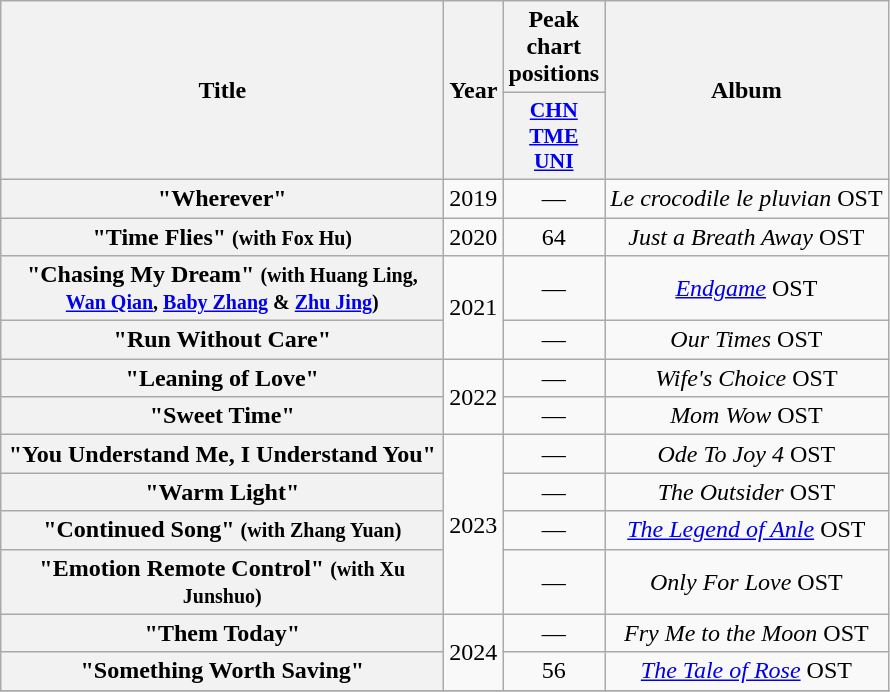<table class="wikitable plainrowheaders" style="text-align:center;">
<tr>
<th rowspan="2" scope="col" style="width:18em;">Title</th>
<th rowspan="2" scope="col">Year</th>
<th colspan="1">Peak chart positions</th>
<th rowspan="2" scope="col">Album</th>
</tr>
<tr>
<th scope="col" style="width:2.5em;font-size:90%;"><a href='#'>CHN<br>TME UNI</a><br></th>
</tr>
<tr>
<th scope="row">"Wherever"</th>
<td>2019</td>
<td>—</td>
<td><em>Le crocodile le pluvian</em> OST</td>
</tr>
<tr>
<th scope="row">"Time Flies"  <small>(with Fox Hu)</small></th>
<td>2020</td>
<td>64</td>
<td><em>Just a Breath Away</em> OST</td>
</tr>
<tr>
<th scope="row">"Chasing My Dream"  <small>(with Huang Ling, <a href='#'>Wan Qian</a>, <a href='#'>Baby Zhang</a> & <a href='#'>Zhu Jing</a>)</small></th>
<td rowspan="2">2021</td>
<td>—</td>
<td><em><a href='#'>Endgame</a></em> OST</td>
</tr>
<tr>
<th scope="row">"Run Without Care" </th>
<td>—</td>
<td><em>Our Times</em> OST</td>
</tr>
<tr>
<th scope="row">"Leaning of Love" </th>
<td rowspan="2">2022</td>
<td>—</td>
<td><em>Wife's Choice</em> OST</td>
</tr>
<tr>
<th scope="row">"Sweet Time" </th>
<td>—</td>
<td><em>Mom Wow</em> OST</td>
</tr>
<tr>
<th scope="row">"You Understand Me, I Understand You" </th>
<td rowspan="4">2023</td>
<td>—</td>
<td><em>Ode To Joy 4</em> OST</td>
</tr>
<tr>
<th scope="row">"Warm Light" </th>
<td>—</td>
<td><em>The Outsider</em> OST</td>
</tr>
<tr>
<th scope="row">"Continued Song"  <small>(with Zhang Yuan)</small></th>
<td>—</td>
<td><em><a href='#'>The Legend of Anle</a></em> OST</td>
</tr>
<tr>
<th scope="row">"Emotion Remote Control"  <small>(with Xu Junshuo)</small></th>
<td>—</td>
<td><em>Only For Love</em> OST</td>
</tr>
<tr>
<th scope="row">"Them Today" </th>
<td rowspan="2">2024</td>
<td>—</td>
<td><em>Fry Me to the Moon</em> OST</td>
</tr>
<tr>
<th scope="row">"Something Worth Saving"</th>
<td>56</td>
<td><em><a href='#'>The Tale of Rose</a></em> OST</td>
</tr>
<tr>
</tr>
</table>
